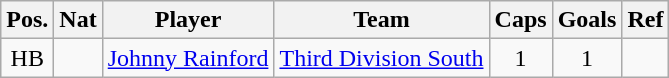<table class="wikitable" style="text-align:center; border:1px #aaa solid;">
<tr>
<th>Pos.</th>
<th>Nat</th>
<th>Player</th>
<th>Team</th>
<th>Caps</th>
<th>Goals</th>
<th>Ref</th>
</tr>
<tr>
<td>HB</td>
<td></td>
<td style="text-align:left;"><a href='#'>Johnny Rainford</a></td>
<td><a href='#'>Third Division South</a></td>
<td>1</td>
<td>1</td>
<td></td>
</tr>
</table>
